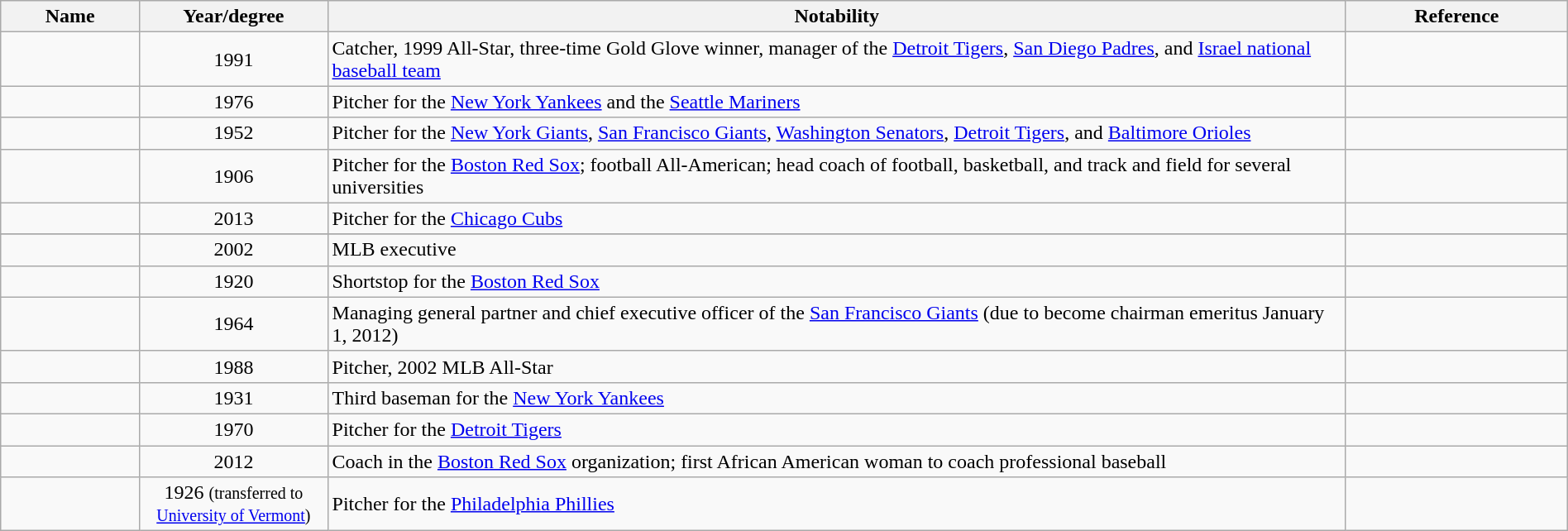<table class="wikitable sortable" style="width:100%">
<tr>
<th style="width:*;">Name</th>
<th style="width:12%;">Year/degree</th>
<th style="width:65%;" class="unsortable">Notability</th>
<th style="width:*;" class="unsortable">Reference</th>
</tr>
<tr>
<td></td>
<td style="text-align:center;">1991</td>
<td>Catcher, 1999 All-Star, three-time Gold Glove winner, manager of the <a href='#'>Detroit Tigers</a>, <a href='#'>San Diego Padres</a>, and <a href='#'>Israel national baseball team</a></td>
<td style="text-align:center;"></td>
</tr>
<tr>
<td></td>
<td style="text-align:center;">1976</td>
<td>Pitcher for the <a href='#'>New York Yankees</a> and the <a href='#'>Seattle Mariners</a></td>
<td style="text-align:center;"></td>
</tr>
<tr>
<td></td>
<td style="text-align:center;">1952</td>
<td>Pitcher for the <a href='#'>New York Giants</a>, <a href='#'>San Francisco Giants</a>, <a href='#'>Washington Senators</a>, <a href='#'>Detroit Tigers</a>, and <a href='#'>Baltimore Orioles</a></td>
<td></td>
</tr>
<tr>
<td></td>
<td style="text-align:center;">1906</td>
<td>Pitcher for the <a href='#'>Boston Red Sox</a>; football All-American; head coach of football, basketball, and track and field for several universities</td>
<td style="text-align:center;"></td>
</tr>
<tr>
<td></td>
<td style="text-align:center;">2013</td>
<td>Pitcher for the <a href='#'>Chicago Cubs</a></td>
<td></td>
</tr>
<tr>
</tr>
<tr>
<td></td>
<td style="text-align:center">2002</td>
<td>MLB executive</td>
<td style="text-align:center"></td>
</tr>
<tr>
<td></td>
<td style="text-align:center;">1920</td>
<td>Shortstop for the <a href='#'>Boston Red Sox</a></td>
<td style="text-align:center;"></td>
</tr>
<tr>
<td></td>
<td style="text-align:center;">1964</td>
<td>Managing general partner and chief executive officer of the <a href='#'>San Francisco Giants</a> (due to become chairman emeritus January 1, 2012)</td>
<td style="text-align:center;"></td>
</tr>
<tr>
<td></td>
<td style="text-align:center;">1988</td>
<td>Pitcher, 2002 MLB All-Star</td>
<td style="text-align:center;"></td>
</tr>
<tr>
<td></td>
<td style="text-align:center;">1931</td>
<td>Third baseman for the <a href='#'>New York Yankees</a></td>
<td style="text-align:center;"></td>
</tr>
<tr>
<td></td>
<td style="text-align:center;">1970</td>
<td>Pitcher for the <a href='#'>Detroit Tigers</a></td>
<td style="text-align:center;"></td>
</tr>
<tr>
<td></td>
<td style="text-align:center;">2012</td>
<td>Coach in the <a href='#'>Boston Red Sox</a> organization; first African American woman to coach professional baseball</td>
<td style="text-align:center;"></td>
</tr>
<tr>
<td></td>
<td style="text-align:center;">1926 <small>(transferred to <a href='#'>University of Vermont</a>)</small></td>
<td>Pitcher for the <a href='#'>Philadelphia Phillies</a></td>
<td style="text-align:center;"></td>
</tr>
</table>
